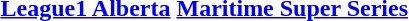<table>
<tr valign=top>
<th align="center"><a href='#'>League1 Alberta</a></th>
<th align="center"><a href='#'>Maritime Super Series</a></th>
</tr>
<tr valign=top>
<td align="left"></td>
<td align="left"></td>
</tr>
</table>
